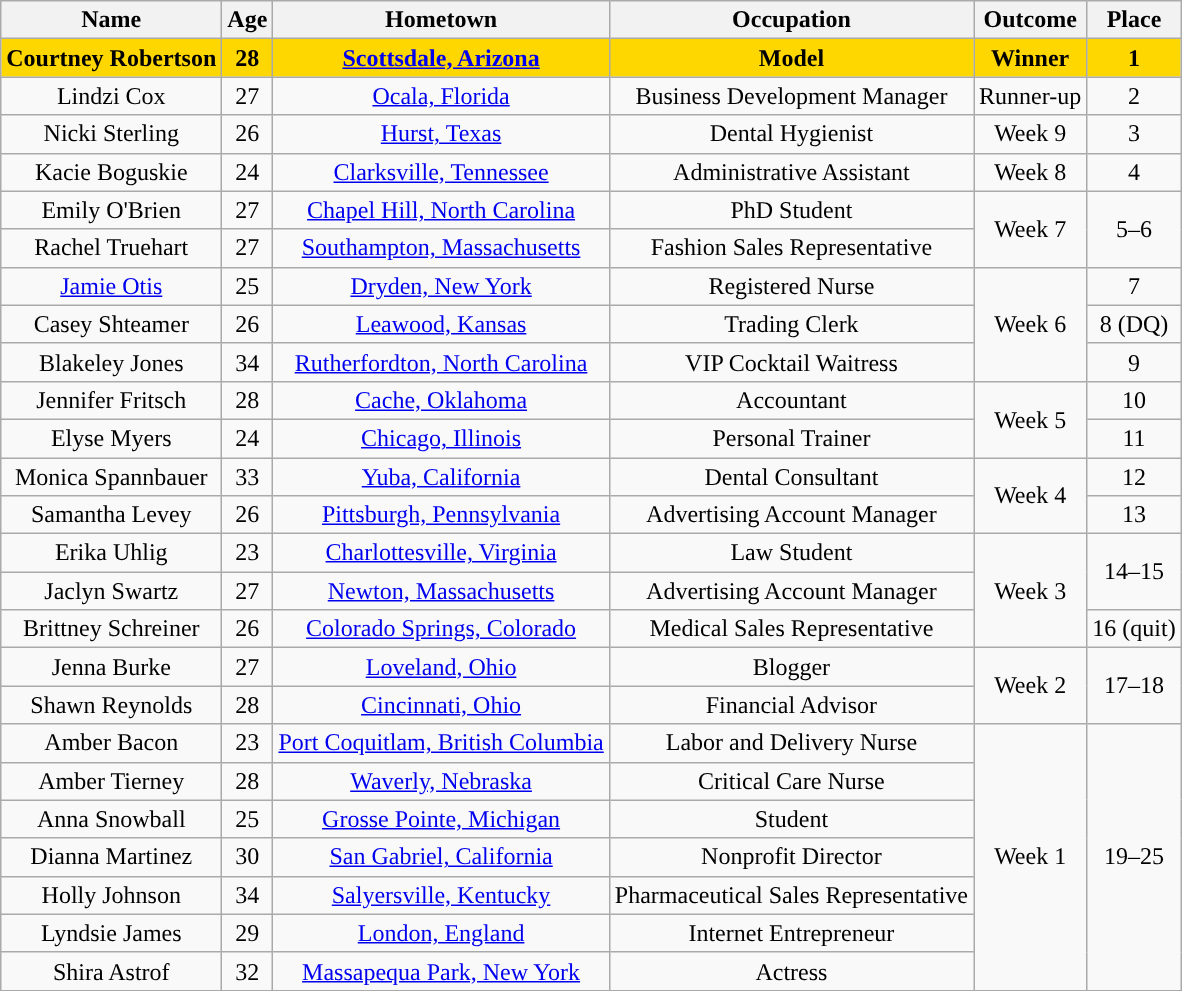<table class="wikitable sortable" style="text-align:center;">
<tr>
<th>Name</th>
<th>Age</th>
<th>Hometown</th>
<th>Occupation</th>
<th>Outcome</th>
<th>Place</th>
</tr>
<tr bgcolor="gold">
<td><strong>Courtney Robertson</strong></td>
<td><strong>28</strong></td>
<td><strong><a href='#'>Scottsdale, Arizona</a></strong></td>
<td><strong>Model</strong></td>
<td><strong>Winner</strong></td>
<td><strong>1</strong></td>
</tr>
<tr>
<td>Lindzi Cox</td>
<td>27</td>
<td><a href='#'>Ocala, Florida</a></td>
<td>Business Development Manager</td>
<td>Runner-up</td>
<td>2</td>
</tr>
<tr>
<td>Nicki Sterling</td>
<td>26</td>
<td><a href='#'>Hurst, Texas</a></td>
<td>Dental Hygienist</td>
<td>Week 9</td>
<td>3</td>
</tr>
<tr>
<td>Kacie Boguskie</td>
<td>24</td>
<td><a href='#'>Clarksville, Tennessee</a></td>
<td>Administrative Assistant</td>
<td>Week 8</td>
<td>4</td>
</tr>
<tr>
<td>Emily O'Brien</td>
<td>27</td>
<td><a href='#'>Chapel Hill, North Carolina</a></td>
<td>PhD Student</td>
<td rowspan="2">Week 7</td>
<td rowspan="2">5–6</td>
</tr>
<tr>
<td>Rachel Truehart</td>
<td>27</td>
<td><a href='#'>Southampton, Massachusetts</a></td>
<td>Fashion Sales Representative</td>
</tr>
<tr>
<td><a href='#'>Jamie Otis</a></td>
<td>25</td>
<td><a href='#'>Dryden, New York</a></td>
<td>Registered Nurse</td>
<td rowspan="3">Week 6</td>
<td>7</td>
</tr>
<tr>
<td>Casey Shteamer</td>
<td>26</td>
<td><a href='#'>Leawood, Kansas</a></td>
<td>Trading Clerk</td>
<td>8 (DQ)</td>
</tr>
<tr>
<td>Blakeley Jones </td>
<td>34</td>
<td><a href='#'>Rutherfordton, North Carolina</a></td>
<td>VIP Cocktail Waitress</td>
<td>9</td>
</tr>
<tr>
<td>Jennifer Fritsch</td>
<td>28</td>
<td><a href='#'>Cache, Oklahoma</a></td>
<td>Accountant</td>
<td rowspan="2">Week 5</td>
<td>10</td>
</tr>
<tr>
<td>Elyse Myers</td>
<td>24</td>
<td><a href='#'>Chicago, Illinois</a></td>
<td>Personal Trainer</td>
<td>11</td>
</tr>
<tr>
<td>Monica Spannbauer</td>
<td>33</td>
<td><a href='#'>Yuba, California</a></td>
<td>Dental Consultant</td>
<td rowspan="2">Week 4</td>
<td>12</td>
</tr>
<tr>
<td>Samantha Levey</td>
<td>26</td>
<td><a href='#'>Pittsburgh, Pennsylvania</a></td>
<td>Advertising Account Manager</td>
<td>13</td>
</tr>
<tr>
<td>Erika Uhlig</td>
<td>23</td>
<td><a href='#'>Charlottesville, Virginia</a></td>
<td>Law Student</td>
<td rowspan="3">Week 3</td>
<td rowspan="2">14–15</td>
</tr>
<tr>
<td>Jaclyn Swartz</td>
<td>27</td>
<td><a href='#'>Newton, Massachusetts</a></td>
<td>Advertising Account Manager</td>
</tr>
<tr>
<td>Brittney Schreiner</td>
<td>26</td>
<td><a href='#'>Colorado Springs, Colorado</a></td>
<td>Medical Sales Representative</td>
<td>16 (quit)</td>
</tr>
<tr>
<td>Jenna Burke</td>
<td>27</td>
<td><a href='#'>Loveland, Ohio</a></td>
<td>Blogger</td>
<td rowspan="2">Week 2</td>
<td rowspan="2">17–18</td>
</tr>
<tr>
<td>Shawn Reynolds</td>
<td>28</td>
<td><a href='#'>Cincinnati, Ohio</a></td>
<td>Financial Advisor</td>
</tr>
<tr>
<td>Amber Bacon</td>
<td>23</td>
<td><a href='#'>Port Coquitlam, British Columbia</a></td>
<td>Labor and Delivery Nurse</td>
<td rowspan="7">Week 1</td>
<td rowspan="7">19–25</td>
</tr>
<tr>
<td>Amber Tierney</td>
<td>28</td>
<td><a href='#'>Waverly, Nebraska</a></td>
<td>Critical Care Nurse</td>
</tr>
<tr>
<td>Anna Snowball</td>
<td>25</td>
<td><a href='#'>Grosse Pointe, Michigan</a></td>
<td>Student</td>
</tr>
<tr>
<td>Dianna Martinez</td>
<td>30</td>
<td><a href='#'>San Gabriel, California</a></td>
<td>Nonprofit Director</td>
</tr>
<tr>
<td>Holly Johnson</td>
<td>34</td>
<td><a href='#'>Salyersville, Kentucky</a></td>
<td>Pharmaceutical Sales Representative</td>
</tr>
<tr>
<td>Lyndsie James</td>
<td>29</td>
<td><a href='#'>London, England</a></td>
<td>Internet Entrepreneur</td>
</tr>
<tr>
<td>Shira Astrof</td>
<td>32</td>
<td><a href='#'>Massapequa Park, New York</a></td>
<td>Actress</td>
</tr>
<tr>
</tr>
</table>
